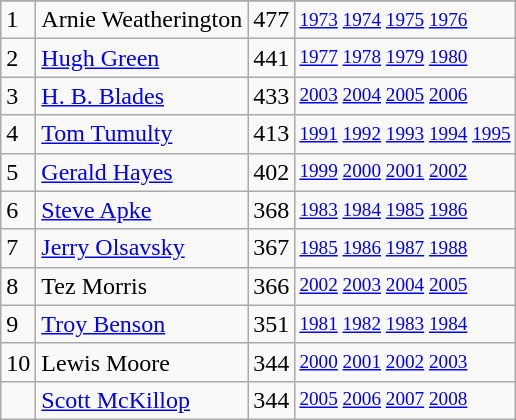<table class="wikitable">
<tr>
</tr>
<tr>
<td>1</td>
<td>Arnie Weatherington</td>
<td>477</td>
<td style="font-size:80%;"><a href='#'>1973</a> <a href='#'>1974</a> <a href='#'>1975</a> <a href='#'>1976</a></td>
</tr>
<tr>
<td>2</td>
<td><a href='#'>Hugh Green</a></td>
<td>441</td>
<td style="font-size:80%;"><a href='#'>1977</a> <a href='#'>1978</a> <a href='#'>1979</a> <a href='#'>1980</a></td>
</tr>
<tr>
<td>3</td>
<td><a href='#'>H. B. Blades</a></td>
<td>433</td>
<td style="font-size:80%;"><a href='#'>2003</a> <a href='#'>2004</a> <a href='#'>2005</a> <a href='#'>2006</a></td>
</tr>
<tr>
<td>4</td>
<td><a href='#'>Tom Tumulty</a></td>
<td>413</td>
<td style="font-size:80%;"><a href='#'>1991</a> <a href='#'>1992</a> <a href='#'>1993</a> <a href='#'>1994</a> <a href='#'>1995</a></td>
</tr>
<tr>
<td>5</td>
<td><a href='#'>Gerald Hayes</a></td>
<td>402</td>
<td style="font-size:80%;"><a href='#'>1999</a> <a href='#'>2000</a> <a href='#'>2001</a> <a href='#'>2002</a></td>
</tr>
<tr>
<td>6</td>
<td><a href='#'>Steve Apke</a></td>
<td>368</td>
<td style="font-size:80%;"><a href='#'>1983</a> <a href='#'>1984</a> <a href='#'>1985</a> <a href='#'>1986</a></td>
</tr>
<tr>
<td>7</td>
<td><a href='#'>Jerry Olsavsky</a></td>
<td>367</td>
<td style="font-size:80%;"><a href='#'>1985</a> <a href='#'>1986</a> <a href='#'>1987</a> <a href='#'>1988</a></td>
</tr>
<tr>
<td>8</td>
<td>Tez Morris</td>
<td>366</td>
<td style="font-size:80%;"><a href='#'>2002</a> <a href='#'>2003</a> <a href='#'>2004</a> <a href='#'>2005</a></td>
</tr>
<tr>
<td>9</td>
<td><a href='#'>Troy Benson</a></td>
<td>351</td>
<td style="font-size:80%;"><a href='#'>1981</a> <a href='#'>1982</a> <a href='#'>1983</a> <a href='#'>1984</a></td>
</tr>
<tr>
<td>10</td>
<td>Lewis Moore</td>
<td>344</td>
<td style="font-size:80%;"><a href='#'>2000</a> <a href='#'>2001</a> <a href='#'>2002</a> <a href='#'>2003</a></td>
</tr>
<tr>
<td></td>
<td><a href='#'>Scott McKillop</a></td>
<td>344</td>
<td style="font-size:80%;"><a href='#'>2005</a> <a href='#'>2006</a> <a href='#'>2007</a> <a href='#'>2008</a></td>
</tr>
</table>
